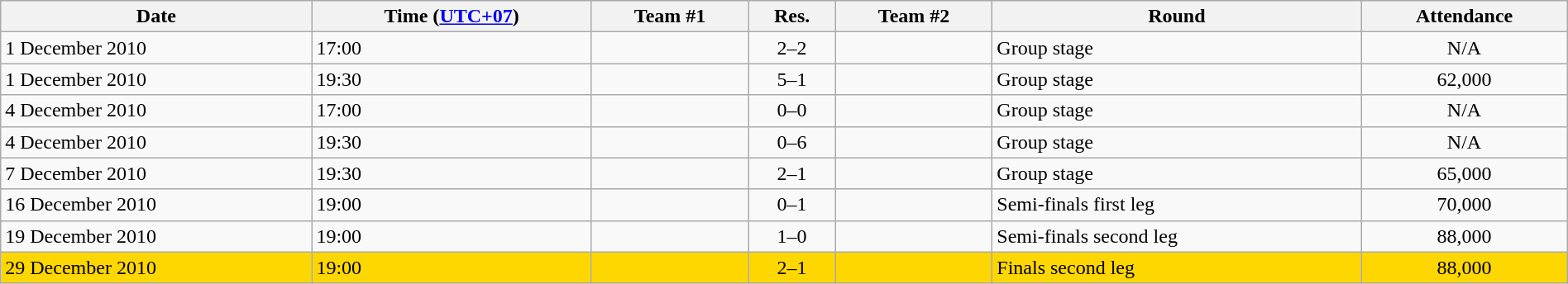<table class="wikitable" style="text-align:left; width:100%;">
<tr>
<th>Date</th>
<th>Time (<a href='#'>UTC+07</a>)</th>
<th>Team #1</th>
<th>Res.</th>
<th>Team #2</th>
<th>Round</th>
<th>Attendance</th>
</tr>
<tr>
<td>1 December 2010</td>
<td>17:00</td>
<td></td>
<td style="text-align:center;">2–2</td>
<td></td>
<td>Group stage</td>
<td style="text-align:center;">N/A</td>
</tr>
<tr>
<td>1 December 2010</td>
<td>19:30</td>
<td><strong></strong></td>
<td style="text-align:center;">5–1</td>
<td></td>
<td>Group stage</td>
<td style="text-align:center;">62,000</td>
</tr>
<tr>
<td>4 December 2010</td>
<td>17:00</td>
<td></td>
<td style="text-align:center;">0–0</td>
<td></td>
<td>Group stage</td>
<td style="text-align:center;">N/A</td>
</tr>
<tr>
<td>4 December 2010</td>
<td>19:30</td>
<td></td>
<td style="text-align:center;">0–6</td>
<td><strong></strong></td>
<td>Group stage</td>
<td style="text-align:center;">N/A</td>
</tr>
<tr>
<td>7 December 2010</td>
<td>19:30</td>
<td><strong></strong></td>
<td style="text-align:center;">2–1</td>
<td></td>
<td>Group stage</td>
<td style="text-align:center;">65,000</td>
</tr>
<tr>
<td>16 December 2010</td>
<td>19:00</td>
<td></td>
<td style="text-align:center;">0–1</td>
<td><strong></strong></td>
<td>Semi-finals first leg</td>
<td style="text-align:center;">70,000</td>
</tr>
<tr>
<td>19 December 2010</td>
<td>19:00</td>
<td><strong></strong></td>
<td style="text-align:center;">1–0</td>
<td></td>
<td>Semi-finals second leg</td>
<td style="text-align:center;">88,000</td>
</tr>
<tr bgcolor=gold>
<td>29 December 2010</td>
<td>19:00</td>
<td><strong></strong></td>
<td style="text-align:center;">2–1</td>
<td></td>
<td>Finals second leg</td>
<td style="text-align:center;">88,000</td>
</tr>
</table>
